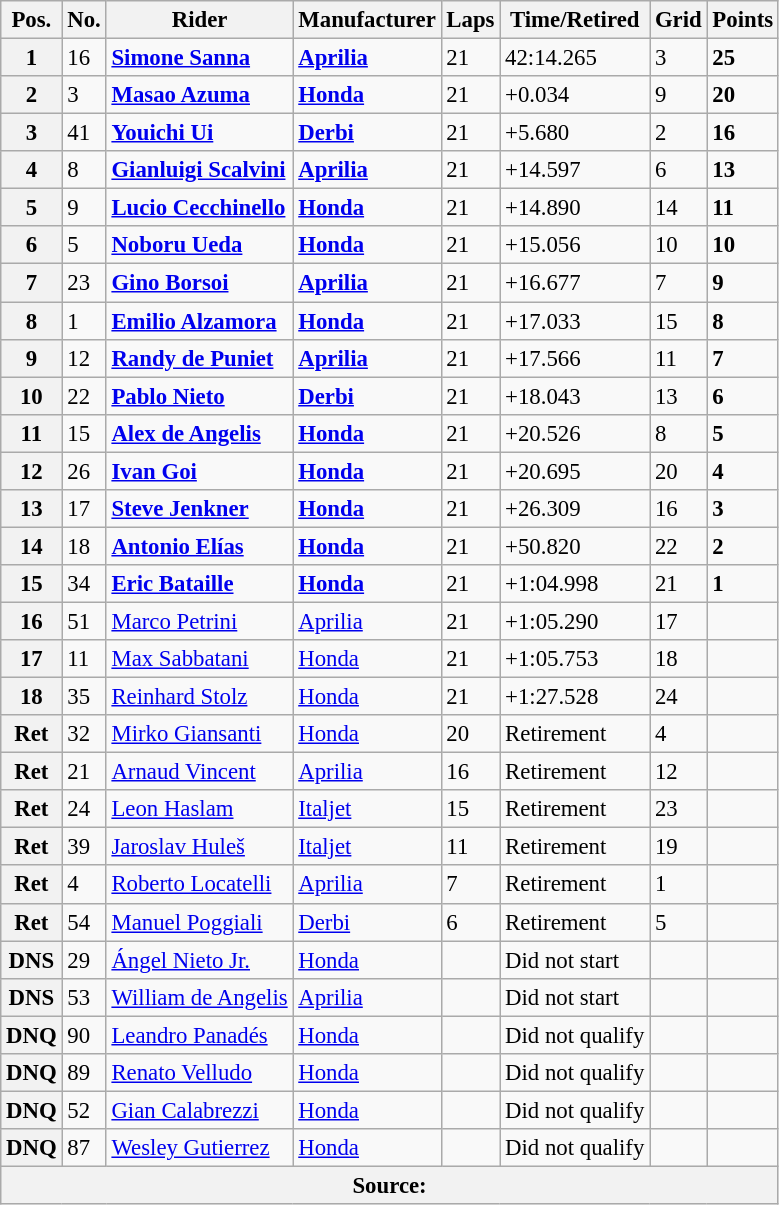<table class="wikitable" style="font-size: 95%;">
<tr>
<th>Pos.</th>
<th>No.</th>
<th>Rider</th>
<th>Manufacturer</th>
<th>Laps</th>
<th>Time/Retired</th>
<th>Grid</th>
<th>Points</th>
</tr>
<tr>
<th>1</th>
<td>16</td>
<td> <strong><a href='#'>Simone Sanna</a></strong></td>
<td><strong><a href='#'>Aprilia</a></strong></td>
<td>21</td>
<td>42:14.265</td>
<td>3</td>
<td><strong>25</strong></td>
</tr>
<tr>
<th>2</th>
<td>3</td>
<td> <strong><a href='#'>Masao Azuma</a></strong></td>
<td><strong><a href='#'>Honda</a></strong></td>
<td>21</td>
<td>+0.034</td>
<td>9</td>
<td><strong>20</strong></td>
</tr>
<tr>
<th>3</th>
<td>41</td>
<td> <strong><a href='#'>Youichi Ui</a></strong></td>
<td><strong><a href='#'>Derbi</a></strong></td>
<td>21</td>
<td>+5.680</td>
<td>2</td>
<td><strong>16</strong></td>
</tr>
<tr>
<th>4</th>
<td>8</td>
<td> <strong><a href='#'>Gianluigi Scalvini</a></strong></td>
<td><strong><a href='#'>Aprilia</a></strong></td>
<td>21</td>
<td>+14.597</td>
<td>6</td>
<td><strong>13</strong></td>
</tr>
<tr>
<th>5</th>
<td>9</td>
<td> <strong><a href='#'>Lucio Cecchinello</a></strong></td>
<td><strong><a href='#'>Honda</a></strong></td>
<td>21</td>
<td>+14.890</td>
<td>14</td>
<td><strong>11</strong></td>
</tr>
<tr>
<th>6</th>
<td>5</td>
<td> <strong><a href='#'>Noboru Ueda</a></strong></td>
<td><strong><a href='#'>Honda</a></strong></td>
<td>21</td>
<td>+15.056</td>
<td>10</td>
<td><strong>10</strong></td>
</tr>
<tr>
<th>7</th>
<td>23</td>
<td> <strong><a href='#'>Gino Borsoi</a></strong></td>
<td><strong><a href='#'>Aprilia</a></strong></td>
<td>21</td>
<td>+16.677</td>
<td>7</td>
<td><strong>9</strong></td>
</tr>
<tr>
<th>8</th>
<td>1</td>
<td> <strong><a href='#'>Emilio Alzamora</a></strong></td>
<td><strong><a href='#'>Honda</a></strong></td>
<td>21</td>
<td>+17.033</td>
<td>15</td>
<td><strong>8</strong></td>
</tr>
<tr>
<th>9</th>
<td>12</td>
<td> <strong><a href='#'>Randy de Puniet</a></strong></td>
<td><strong><a href='#'>Aprilia</a></strong></td>
<td>21</td>
<td>+17.566</td>
<td>11</td>
<td><strong>7</strong></td>
</tr>
<tr>
<th>10</th>
<td>22</td>
<td> <strong><a href='#'>Pablo Nieto</a></strong></td>
<td><strong><a href='#'>Derbi</a></strong></td>
<td>21</td>
<td>+18.043</td>
<td>13</td>
<td><strong>6</strong></td>
</tr>
<tr>
<th>11</th>
<td>15</td>
<td> <strong><a href='#'>Alex de Angelis</a></strong></td>
<td><strong><a href='#'>Honda</a></strong></td>
<td>21</td>
<td>+20.526</td>
<td>8</td>
<td><strong>5</strong></td>
</tr>
<tr>
<th>12</th>
<td>26</td>
<td> <strong><a href='#'>Ivan Goi</a></strong></td>
<td><strong><a href='#'>Honda</a></strong></td>
<td>21</td>
<td>+20.695</td>
<td>20</td>
<td><strong>4</strong></td>
</tr>
<tr>
<th>13</th>
<td>17</td>
<td> <strong><a href='#'>Steve Jenkner</a></strong></td>
<td><strong><a href='#'>Honda</a></strong></td>
<td>21</td>
<td>+26.309</td>
<td>16</td>
<td><strong>3</strong></td>
</tr>
<tr>
<th>14</th>
<td>18</td>
<td> <strong><a href='#'>Antonio Elías</a></strong></td>
<td><strong><a href='#'>Honda</a></strong></td>
<td>21</td>
<td>+50.820</td>
<td>22</td>
<td><strong>2</strong></td>
</tr>
<tr>
<th>15</th>
<td>34</td>
<td> <strong><a href='#'>Eric Bataille</a></strong></td>
<td><strong><a href='#'>Honda</a></strong></td>
<td>21</td>
<td>+1:04.998</td>
<td>21</td>
<td><strong>1</strong></td>
</tr>
<tr>
<th>16</th>
<td>51</td>
<td> <a href='#'>Marco Petrini</a></td>
<td><a href='#'>Aprilia</a></td>
<td>21</td>
<td>+1:05.290</td>
<td>17</td>
<td></td>
</tr>
<tr>
<th>17</th>
<td>11</td>
<td> <a href='#'>Max Sabbatani</a></td>
<td><a href='#'>Honda</a></td>
<td>21</td>
<td>+1:05.753</td>
<td>18</td>
<td></td>
</tr>
<tr>
<th>18</th>
<td>35</td>
<td> <a href='#'>Reinhard Stolz</a></td>
<td><a href='#'>Honda</a></td>
<td>21</td>
<td>+1:27.528</td>
<td>24</td>
<td></td>
</tr>
<tr>
<th>Ret</th>
<td>32</td>
<td> <a href='#'>Mirko Giansanti</a></td>
<td><a href='#'>Honda</a></td>
<td>20</td>
<td>Retirement</td>
<td>4</td>
<td></td>
</tr>
<tr>
<th>Ret</th>
<td>21</td>
<td> <a href='#'>Arnaud Vincent</a></td>
<td><a href='#'>Aprilia</a></td>
<td>16</td>
<td>Retirement</td>
<td>12</td>
<td></td>
</tr>
<tr>
<th>Ret</th>
<td>24</td>
<td> <a href='#'>Leon Haslam</a></td>
<td><a href='#'>Italjet</a></td>
<td>15</td>
<td>Retirement</td>
<td>23</td>
<td></td>
</tr>
<tr>
<th>Ret</th>
<td>39</td>
<td> <a href='#'>Jaroslav Huleš</a></td>
<td><a href='#'>Italjet</a></td>
<td>11</td>
<td>Retirement</td>
<td>19</td>
<td></td>
</tr>
<tr>
<th>Ret</th>
<td>4</td>
<td> <a href='#'>Roberto Locatelli</a></td>
<td><a href='#'>Aprilia</a></td>
<td>7</td>
<td>Retirement</td>
<td>1</td>
<td></td>
</tr>
<tr>
<th>Ret</th>
<td>54</td>
<td> <a href='#'>Manuel Poggiali</a></td>
<td><a href='#'>Derbi</a></td>
<td>6</td>
<td>Retirement</td>
<td>5</td>
<td></td>
</tr>
<tr>
<th>DNS</th>
<td>29</td>
<td> <a href='#'>Ángel Nieto Jr.</a></td>
<td><a href='#'>Honda</a></td>
<td></td>
<td>Did not start</td>
<td></td>
<td></td>
</tr>
<tr>
<th>DNS</th>
<td>53</td>
<td> <a href='#'>William de Angelis</a></td>
<td><a href='#'>Aprilia</a></td>
<td></td>
<td>Did not start</td>
<td></td>
<td></td>
</tr>
<tr>
<th>DNQ</th>
<td>90</td>
<td> <a href='#'>Leandro Panadés</a></td>
<td><a href='#'>Honda</a></td>
<td></td>
<td>Did not qualify</td>
<td></td>
<td></td>
</tr>
<tr>
<th>DNQ</th>
<td>89</td>
<td> <a href='#'>Renato Velludo</a></td>
<td><a href='#'>Honda</a></td>
<td></td>
<td>Did not qualify</td>
<td></td>
<td></td>
</tr>
<tr>
<th>DNQ</th>
<td>52</td>
<td> <a href='#'>Gian Calabrezzi</a></td>
<td><a href='#'>Honda</a></td>
<td></td>
<td>Did not qualify</td>
<td></td>
<td></td>
</tr>
<tr>
<th>DNQ</th>
<td>87</td>
<td> <a href='#'>Wesley Gutierrez</a></td>
<td><a href='#'>Honda</a></td>
<td></td>
<td>Did not qualify</td>
<td></td>
<td></td>
</tr>
<tr>
<th colspan=8>Source: </th>
</tr>
</table>
